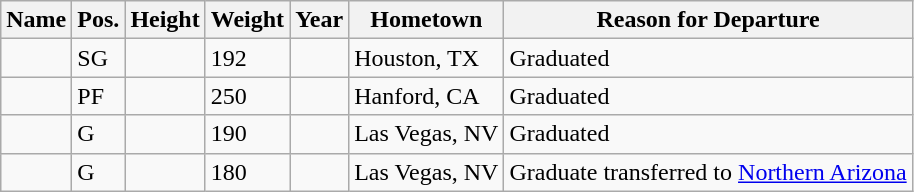<table class="wikitable sortable" style="font-size:100%;" border="1">
<tr>
<th>Name</th>
<th>Pos.</th>
<th>Height</th>
<th>Weight</th>
<th>Year</th>
<th>Hometown</th>
<th ! class="unsortable">Reason for Departure</th>
</tr>
<tr>
<td></td>
<td>SG</td>
<td></td>
<td>192</td>
<td></td>
<td>Houston, TX</td>
<td>Graduated</td>
</tr>
<tr>
<td></td>
<td>PF</td>
<td></td>
<td>250</td>
<td></td>
<td>Hanford, CA</td>
<td>Graduated</td>
</tr>
<tr>
<td></td>
<td>G</td>
<td></td>
<td>190</td>
<td></td>
<td>Las Vegas, NV</td>
<td>Graduated</td>
</tr>
<tr>
<td></td>
<td>G</td>
<td></td>
<td>180</td>
<td></td>
<td>Las Vegas, NV</td>
<td>Graduate transferred to <a href='#'>Northern Arizona</a></td>
</tr>
</table>
